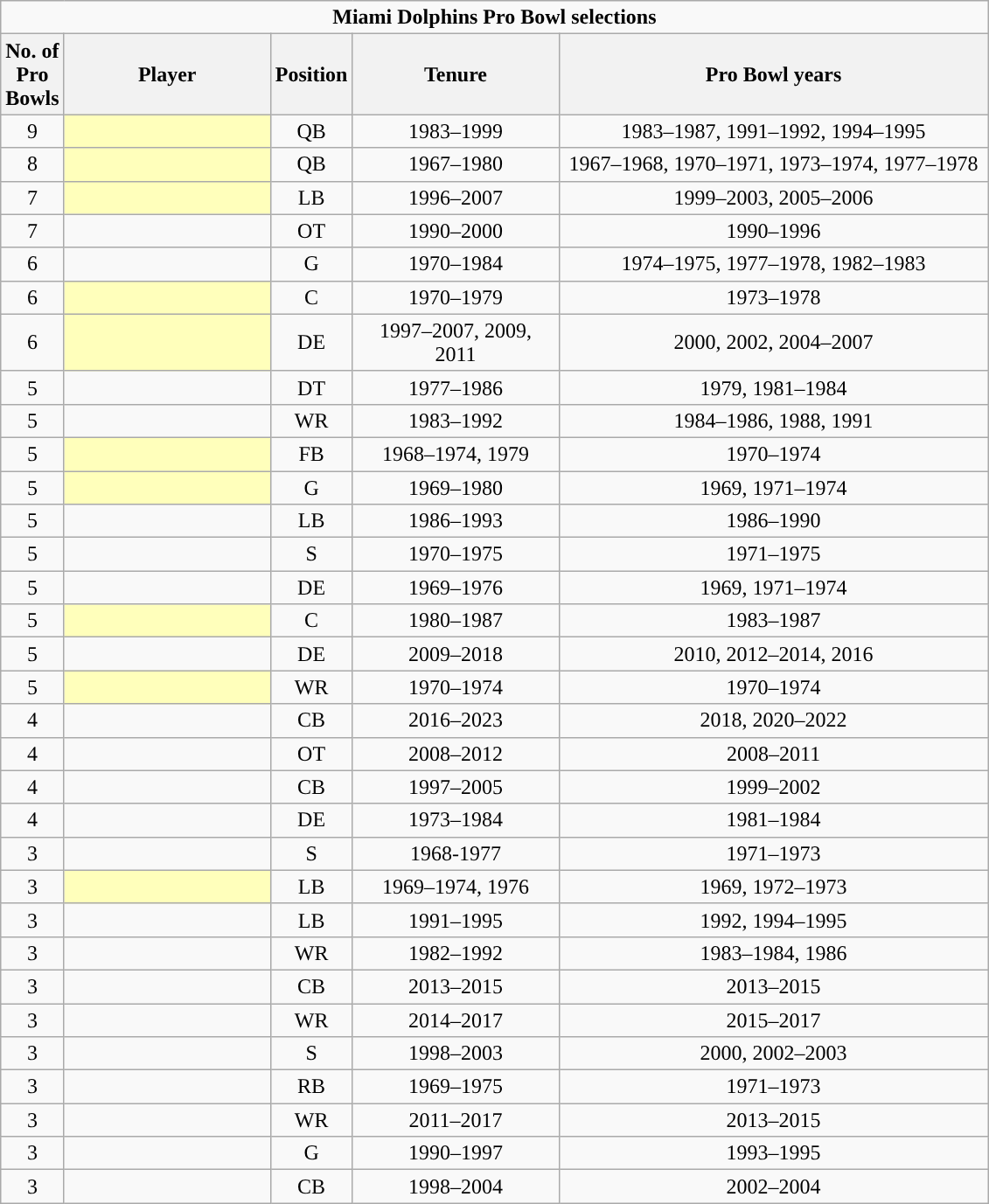<table class="wikitable sortable" style="text-align:center">
<tr>
<td colspan="5"><strong>Miami Dolphins Pro Bowl selections</strong></td>
</tr>
<tr>
<th style="width:40px;">No. of Pro Bowls</th>
<th style="width:150px;">Player</th>
<th style="width:40px;">Position</th>
<th style="width:150px;">Tenure</th>
<th style="width:320px;">Pro Bowl years</th>
</tr>
<tr>
<td>9</td>
<td style="background:#ffb"><strong></strong></td>
<td>QB</td>
<td>1983–1999</td>
<td>1983–1987, 1991–1992, 1994–1995</td>
</tr>
<tr>
<td>8</td>
<td style="background:#ffb"><strong></strong></td>
<td>QB</td>
<td>1967–1980</td>
<td>1967–1968, 1970–1971, 1973–1974, 1977–1978</td>
</tr>
<tr>
<td>7</td>
<td style="background:#ffb"><strong></strong></td>
<td>LB</td>
<td>1996–2007</td>
<td>1999–2003, 2005–2006</td>
</tr>
<tr>
<td>7</td>
<td></td>
<td>OT</td>
<td>1990–2000</td>
<td>1990–1996</td>
</tr>
<tr>
<td>6</td>
<td></td>
<td>G</td>
<td>1970–1984</td>
<td>1974–1975, 1977–1978, 1982–1983</td>
</tr>
<tr>
<td>6</td>
<td style="background:#ffb"><strong></strong></td>
<td>C</td>
<td>1970–1979</td>
<td>1973–1978</td>
</tr>
<tr>
<td>6</td>
<td style="background:#ffb"><strong></strong></td>
<td>DE</td>
<td>1997–2007, 2009, 2011</td>
<td>2000, 2002, 2004–2007</td>
</tr>
<tr>
<td>5</td>
<td></td>
<td>DT</td>
<td>1977–1986</td>
<td>1979, 1981–1984</td>
</tr>
<tr>
<td>5</td>
<td></td>
<td>WR</td>
<td>1983–1992</td>
<td>1984–1986, 1988, 1991</td>
</tr>
<tr>
<td>5</td>
<td style="background:#ffb"><strong></strong></td>
<td>FB</td>
<td>1968–1974, 1979</td>
<td>1970–1974</td>
</tr>
<tr>
<td>5</td>
<td style="background:#ffb"><strong></strong></td>
<td>G</td>
<td>1969–1980</td>
<td>1969, 1971–1974</td>
</tr>
<tr>
<td>5</td>
<td></td>
<td>LB</td>
<td>1986–1993</td>
<td>1986–1990</td>
</tr>
<tr>
<td>5</td>
<td></td>
<td>S</td>
<td>1970–1975</td>
<td>1971–1975</td>
</tr>
<tr>
<td>5</td>
<td></td>
<td>DE</td>
<td>1969–1976</td>
<td>1969, 1971–1974</td>
</tr>
<tr>
<td>5</td>
<td style="background:#ffb"><strong></strong></td>
<td>C</td>
<td>1980–1987</td>
<td>1983–1987</td>
</tr>
<tr>
<td>5</td>
<td></td>
<td>DE</td>
<td>2009–2018</td>
<td>2010, 2012–2014, 2016</td>
</tr>
<tr>
<td>5</td>
<td style="background:#ffb"><strong></strong></td>
<td>WR</td>
<td>1970–1974</td>
<td>1970–1974</td>
</tr>
<tr>
<td>4</td>
<td></td>
<td>CB</td>
<td>2016–2023</td>
<td>2018, 2020–2022</td>
</tr>
<tr>
<td>4</td>
<td></td>
<td>OT</td>
<td>2008–2012</td>
<td>2008–2011</td>
</tr>
<tr>
<td>4</td>
<td></td>
<td>CB</td>
<td>1997–2005</td>
<td>1999–2002</td>
</tr>
<tr>
<td>4</td>
<td></td>
<td>DE</td>
<td>1973–1984</td>
<td>1981–1984</td>
</tr>
<tr>
<td>3</td>
<td></td>
<td>S</td>
<td>1968-1977</td>
<td>1971–1973</td>
</tr>
<tr>
<td>3</td>
<td style="background:#ffb"><strong></strong></td>
<td>LB</td>
<td>1969–1974, 1976</td>
<td>1969, 1972–1973</td>
</tr>
<tr>
<td>3</td>
<td></td>
<td>LB</td>
<td>1991–1995</td>
<td>1992, 1994–1995</td>
</tr>
<tr>
<td>3</td>
<td></td>
<td>WR</td>
<td>1982–1992</td>
<td>1983–1984, 1986</td>
</tr>
<tr>
<td>3</td>
<td></td>
<td>CB</td>
<td>2013–2015</td>
<td>2013–2015</td>
</tr>
<tr>
<td>3</td>
<td></td>
<td>WR</td>
<td>2014–2017</td>
<td>2015–2017</td>
</tr>
<tr>
<td>3</td>
<td></td>
<td>S</td>
<td>1998–2003</td>
<td>2000, 2002–2003</td>
</tr>
<tr>
<td>3</td>
<td></td>
<td>RB</td>
<td>1969–1975</td>
<td>1971–1973</td>
</tr>
<tr>
<td>3</td>
<td></td>
<td>WR</td>
<td>2011–2017</td>
<td>2013–2015</td>
</tr>
<tr>
<td>3</td>
<td></td>
<td>G</td>
<td>1990–1997</td>
<td>1993–1995</td>
</tr>
<tr>
<td>3</td>
<td></td>
<td>CB</td>
<td>1998–2004</td>
<td>2002–2004</td>
</tr>
</table>
